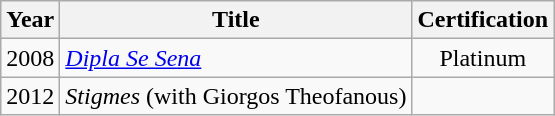<table class="wikitable sortable plainrowheaders">
<tr>
<th scope="col">Year</th>
<th scope="col">Title</th>
<th scope="col">Certification</th>
</tr>
<tr>
<td align="left">2008</td>
<td align="left"><em><a href='#'>Dipla Se Sena</a></em></td>
<td style="text-align:center;">Platinum</td>
</tr>
<tr>
<td align="left">2012</td>
<td align="left"><em>Stigmes</em> (with Giorgos Theofanous)</td>
<td style="text-align:center;"></td>
</tr>
</table>
